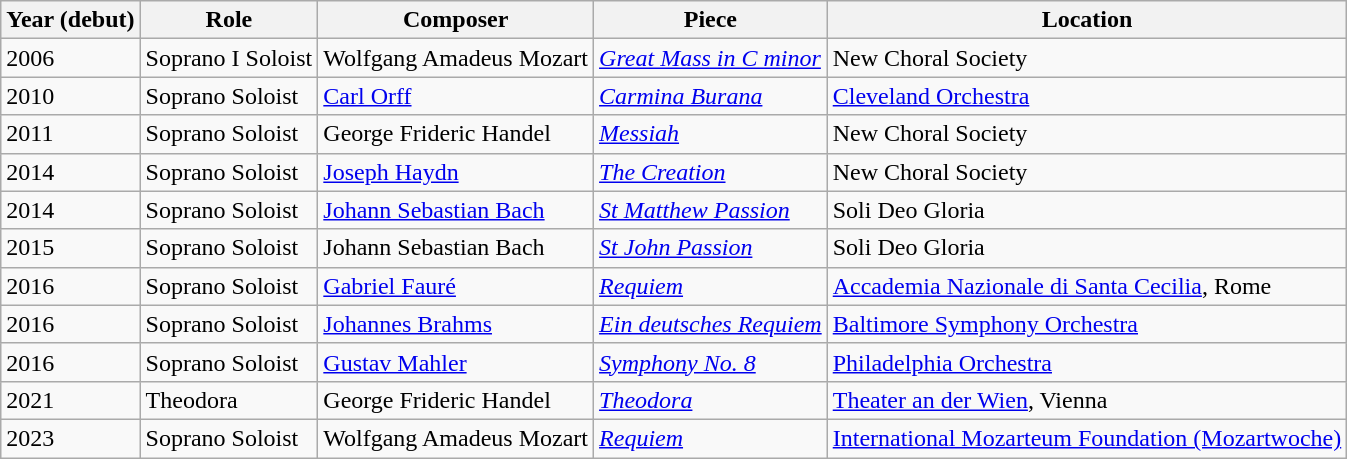<table class="wikitable">
<tr>
<th>Year (debut)</th>
<th>Role</th>
<th>Composer</th>
<th>Piece</th>
<th>Location</th>
</tr>
<tr>
<td>2006</td>
<td>Soprano I Soloist</td>
<td>Wolfgang Amadeus Mozart</td>
<td><em><a href='#'>Great Mass in C minor</a></em></td>
<td>New Choral Society</td>
</tr>
<tr>
<td>2010</td>
<td>Soprano Soloist</td>
<td><a href='#'>Carl Orff</a></td>
<td><em><a href='#'>Carmina Burana</a></em></td>
<td><a href='#'>Cleveland Orchestra</a></td>
</tr>
<tr>
<td>2011</td>
<td>Soprano Soloist</td>
<td>George Frideric Handel</td>
<td><em><a href='#'>Messiah</a></em></td>
<td>New Choral Society</td>
</tr>
<tr>
<td>2014</td>
<td>Soprano Soloist</td>
<td><a href='#'>Joseph Haydn</a></td>
<td><em><a href='#'>The Creation</a></em></td>
<td>New Choral Society</td>
</tr>
<tr>
<td>2014</td>
<td>Soprano Soloist</td>
<td><a href='#'>Johann Sebastian Bach</a></td>
<td><em><a href='#'>St Matthew Passion</a></em></td>
<td>Soli Deo Gloria</td>
</tr>
<tr>
<td>2015</td>
<td>Soprano Soloist</td>
<td>Johann Sebastian Bach</td>
<td><em><a href='#'>St John Passion</a></em></td>
<td>Soli Deo Gloria</td>
</tr>
<tr>
<td>2016</td>
<td>Soprano Soloist</td>
<td><a href='#'>Gabriel Fauré</a></td>
<td><em><a href='#'>Requiem</a></em></td>
<td><a href='#'>Accademia Nazionale di Santa Cecilia</a>, Rome</td>
</tr>
<tr>
<td>2016</td>
<td>Soprano Soloist</td>
<td><a href='#'>Johannes Brahms</a></td>
<td><em><a href='#'>Ein deutsches Requiem</a></em></td>
<td><a href='#'>Baltimore Symphony Orchestra</a></td>
</tr>
<tr>
<td>2016</td>
<td>Soprano Soloist</td>
<td><a href='#'>Gustav Mahler</a></td>
<td><em><a href='#'>Symphony No. 8</a></em></td>
<td><a href='#'>Philadelphia Orchestra</a></td>
</tr>
<tr>
<td>2021</td>
<td>Theodora</td>
<td>George Frideric Handel</td>
<td><em><a href='#'>Theodora</a></em></td>
<td><a href='#'>Theater an der Wien</a>, Vienna</td>
</tr>
<tr>
<td>2023</td>
<td>Soprano Soloist</td>
<td>Wolfgang Amadeus Mozart</td>
<td><em><a href='#'>Requiem</a></em></td>
<td><a href='#'>International Mozarteum Foundation (Mozartwoche)</a></td>
</tr>
</table>
